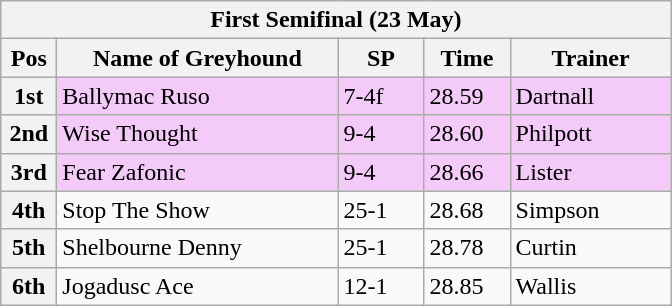<table class="wikitable">
<tr>
<th colspan="6">First Semifinal (23 May)</th>
</tr>
<tr>
<th width=30>Pos</th>
<th width=180>Name of Greyhound</th>
<th width=50>SP</th>
<th width=50>Time</th>
<th width=100>Trainer</th>
</tr>
<tr style="background: #f4caf9;">
<th>1st</th>
<td>Ballymac Ruso</td>
<td>7-4f</td>
<td>28.59</td>
<td>Dartnall</td>
</tr>
<tr style="background: #f4caf9;">
<th>2nd</th>
<td>Wise Thought</td>
<td>9-4</td>
<td>28.60</td>
<td>Philpott</td>
</tr>
<tr style="background: #f4caf9;">
<th>3rd</th>
<td>Fear Zafonic</td>
<td>9-4</td>
<td>28.66</td>
<td>Lister</td>
</tr>
<tr>
<th>4th</th>
<td>Stop The Show</td>
<td>25-1</td>
<td>28.68</td>
<td>Simpson</td>
</tr>
<tr>
<th>5th</th>
<td>Shelbourne Denny</td>
<td>25-1</td>
<td>28.78</td>
<td>Curtin</td>
</tr>
<tr>
<th>6th</th>
<td>Jogadusc Ace</td>
<td>12-1</td>
<td>28.85</td>
<td>Wallis</td>
</tr>
</table>
